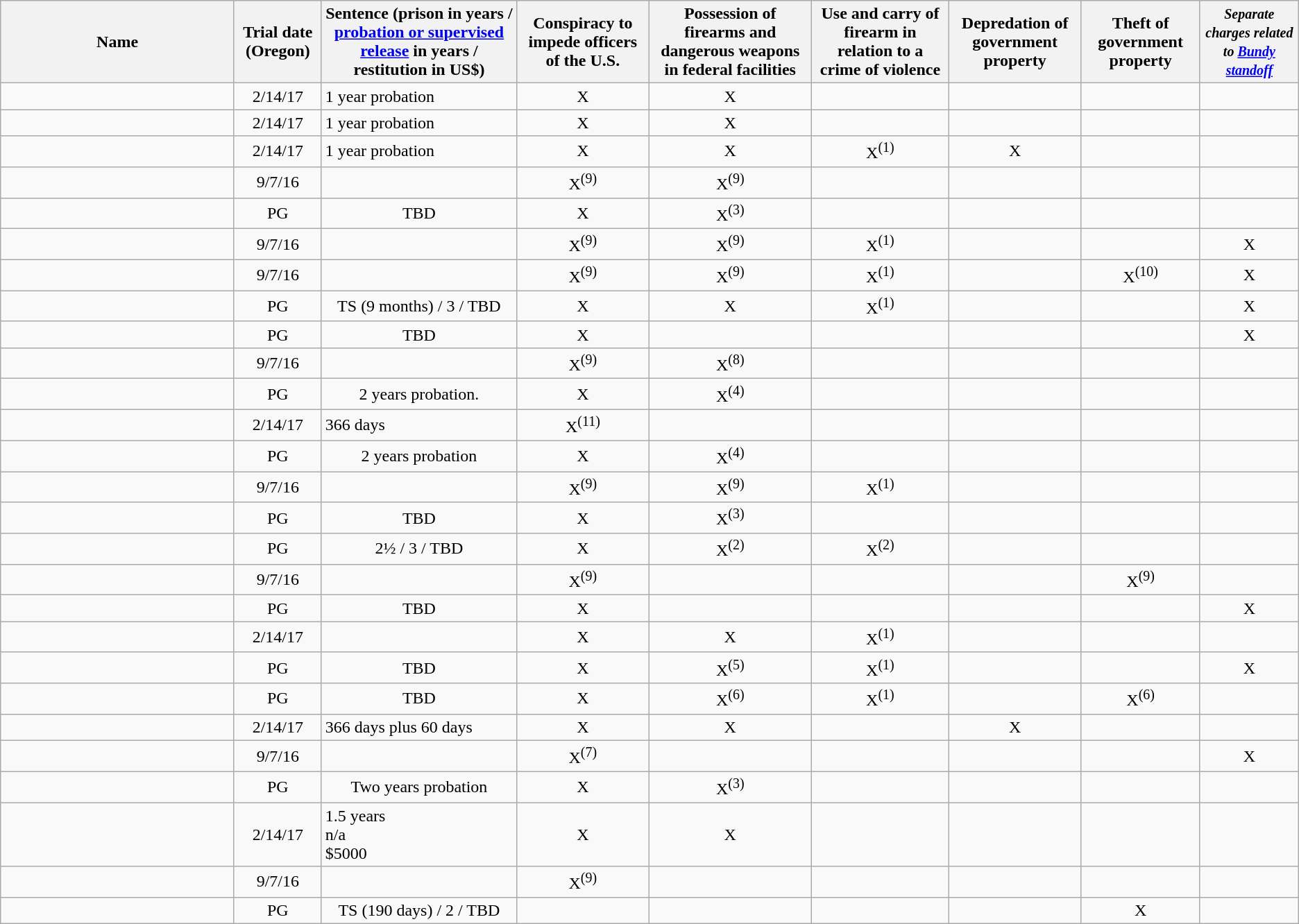<table class="sortable wikitable">
<tr>
<th scope="col" style="width:18%;">Name</th>
<th scope="col">Trial date (Oregon)</th>
<th scope="col">Sentence (prison in years / <a href='#'>probation or supervised release</a> in years / restitution in US$)</th>
<th scope="col">Conspiracy to impede officers of the U.S.</th>
<th scope="col">Possession of firearms and dangerous weapons in federal facilities</th>
<th scope="col">Use and carry of firearm in relation to a crime of violence</th>
<th scope="col">Depredation of government property</th>
<th scope="col">Theft of government property</th>
<th scope="col"><small><em>Separate charges related to <a href='#'>Bundy standoff</a></em></small></th>
</tr>
<tr>
<td></td>
<td style="text-align: center;" data-sort-value="0">2/14/17</td>
<td data-sort-value="1">1 year probation</td>
<td style="text-align: center;" data-sort-value="0">X</td>
<td style="text-align: center;" data-sort-value="0">X</td>
<td data-sort-value="1"></td>
<td data-sort-value="1"></td>
<td data-sort-value="1"></td>
<td data-sort-value="1"></td>
</tr>
<tr>
<td></td>
<td style="text-align: center;" data-sort-value="0">2/14/17</td>
<td data-sort-value="1">1 year probation</td>
<td style="text-align: center;" data-sort-value="0">X</td>
<td style="text-align: center;" data-sort-value="0">X</td>
<td data-sort-value="1"></td>
<td data-sort-value="1"></td>
<td data-sort-value="1"></td>
<td data-sort-value="1"></td>
</tr>
<tr>
<td></td>
<td style="text-align: center;" data-sort-value="0">2/14/17</td>
<td data-sort-value="1">1 year probation</td>
<td style="text-align: center;" data-sort-value="0">X</td>
<td style="text-align: center;" data-sort-value="0">X</td>
<td style="text-align: center;" data-sort-value="0">X<sup>(1)</sup></td>
<td style="text-align: center;" data-sort-value="0">X</td>
<td data-sort-value="1"></td>
<td data-sort-value="1"></td>
</tr>
<tr>
<td></td>
<td style="text-align: center;" data-sort-value="0">9/7/16</td>
<td data-sort-value="1"></td>
<td style="text-align: center;" data-sort-value="0">X<sup>(9)</sup></td>
<td style="text-align: center;" data-sort-value="0">X<sup>(9)</sup></td>
<td data-sort-value="1"></td>
<td data-sort-value="1"></td>
<td data-sort-value="1"></td>
<td data-sort-value="1"></td>
</tr>
<tr>
<td></td>
<td style="text-align: center;" data-sort-value="0">PG</td>
<td style="text-align: center;" data-sort-value="0">TBD</td>
<td style="text-align: center;" data-sort-value="0">X</td>
<td style="text-align: center;" data-sort-value="0">X<sup>(3)</sup></td>
<td data-sort-value="1"></td>
<td data-sort-value="1"></td>
<td data-sort-value="1"></td>
<td data-sort-value="1"></td>
</tr>
<tr>
<td></td>
<td style="text-align: center;" data-sort-value="0">9/7/16</td>
<td data-sort-value="1"></td>
<td style="text-align: center;" data-sort-value="0">X<sup>(9)</sup></td>
<td style="text-align: center;" data-sort-value="0">X<sup>(9)</sup></td>
<td style="text-align: center;" data-sort-value="0">X<sup>(1)</sup></td>
<td data-sort-value="1"></td>
<td data-sort-value="1"></td>
<td style="text-align: center;" data-sort-value="0">X</td>
</tr>
<tr>
<td></td>
<td style="text-align: center;" data-sort-value="0">9/7/16</td>
<td data-sort-value="1"></td>
<td style="text-align: center;" data-sort-value="0">X<sup>(9)</sup></td>
<td style="text-align: center;" data-sort-value="0">X<sup>(9)</sup></td>
<td style="text-align: center;" data-sort-value="0">X<sup>(1)</sup></td>
<td data-sort-value="1"></td>
<td style="text-align: center;" data-sort-value="0">X<sup>(10)</sup></td>
<td style="text-align: center;" data-sort-value="0">X</td>
</tr>
<tr>
<td></td>
<td style="text-align: center;" data-sort-value="0">PG</td>
<td style="text-align: center;" data-sort-value="0">TS (9 months) / 3 / TBD</td>
<td style="text-align: center;" data-sort-value="0">X</td>
<td style="text-align: center;" data-sort-value="0">X</td>
<td style="text-align: center;" data-sort-value="0">X<sup>(1)</sup></td>
<td data-sort-value="1"></td>
<td data-sort-value="1"></td>
<td style="text-align: center;" data-sort-value="0">X</td>
</tr>
<tr>
<td></td>
<td style="text-align: center;" data-sort-value="0">PG</td>
<td style="text-align: center;" data-sort-value="0">TBD</td>
<td style="text-align: center;" data-sort-value="0">X</td>
<td data-sort-value="1"></td>
<td data-sort-value="1"></td>
<td data-sort-value="1"></td>
<td data-sort-value="1"></td>
<td style="text-align: center;" data-sort-value="0">X</td>
</tr>
<tr>
<td></td>
<td style="text-align: center;" data-sort-value="0">9/7/16</td>
<td data-sort-value="1"></td>
<td style="text-align: center;" data-sort-value="0">X<sup>(9)</sup></td>
<td style="text-align: center;" data-sort-value="0">X<sup>(8)</sup></td>
<td data-sort-value="1"></td>
<td data-sort-value="1"></td>
<td data-sort-value="1"></td>
<td data-sort-value="1"></td>
</tr>
<tr>
<td></td>
<td style="text-align: center;" data-sort-value="0">PG</td>
<td style="text-align: center;" data-sort-value="0">2 years probation.</td>
<td style="text-align: center;" data-sort-value="0">X</td>
<td style="text-align: center;" data-sort-value="0">X<sup>(4)</sup></td>
<td data-sort-value="1"></td>
<td data-sort-value="1"></td>
<td data-sort-value="1"></td>
<td data-sort-value="1"></td>
</tr>
<tr>
<td></td>
<td style="text-align: center;" data-sort-value="0">2/14/17</td>
<td data-sort-value="1">366 days</td>
<td style="text-align: center;" data-sort-value="0">X<sup>(11)</sup></td>
<td data-sort-value="1"></td>
<td data-sort-value="1"></td>
<td data-sort-value="1"></td>
<td data-sort-value="1"></td>
<td data-sort-value="1"></td>
</tr>
<tr>
<td></td>
<td style="text-align: center;" data-sort-value="0">PG</td>
<td style="text-align: center;" data-sort-value="0">2 years probation</td>
<td style="text-align: center;" data-sort-value="0">X</td>
<td style="text-align: center;" data-sort-value="0">X<sup>(4)</sup></td>
<td data-sort-value="1"></td>
<td data-sort-value="1"></td>
<td data-sort-value="1"></td>
<td data-sort-value="1"></td>
</tr>
<tr>
<td></td>
<td style="text-align: center;" data-sort-value="0">9/7/16</td>
<td data-sort-value="1"></td>
<td style="text-align: center;" data-sort-value="0">X<sup>(9)</sup></td>
<td style="text-align: center;" data-sort-value="0">X<sup>(9)</sup></td>
<td style="text-align: center;" data-sort-value="0">X<sup>(1)</sup></td>
<td data-sort-value="1"></td>
<td data-sort-value="1"></td>
<td data-sort-value="1"></td>
</tr>
<tr>
<td></td>
<td style="text-align: center;" data-sort-value="0">PG</td>
<td style="text-align: center;" data-sort-value="0">TBD</td>
<td style="text-align: center;" data-sort-value="0">X</td>
<td style="text-align: center;" data-sort-value="0">X<sup>(3)</sup></td>
<td data-sort-value="1"></td>
<td data-sort-value="1"></td>
<td data-sort-value="1"></td>
<td data-sort-value="1"></td>
</tr>
<tr>
<td></td>
<td style="text-align: center;" data-sort-value="0">PG</td>
<td style="text-align: center;" data-sort-value="0">2½ / 3 / TBD</td>
<td style="text-align: center;" data-sort-value="0">X</td>
<td style="text-align: center;" data-sort-value="0">X<sup>(2)</sup></td>
<td style="text-align: center;" data-sort-value="0">X<sup>(2)</sup></td>
<td data-sort-value="1"></td>
<td data-sort-value="1"></td>
<td data-sort-value="1"></td>
</tr>
<tr>
<td></td>
<td style="text-align: center;" data-sort-value="0">9/7/16</td>
<td data-sort-value="1"></td>
<td style="text-align: center;" data-sort-value="0">X<sup>(9)</sup></td>
<td data-sort-value="1"></td>
<td data-sort-value="1"></td>
<td data-sort-value="1"></td>
<td style="text-align: center;" data-sort-value="0">X<sup>(9)</sup></td>
<td data-sort-value="1"></td>
</tr>
<tr>
<td></td>
<td style="text-align: center;" data-sort-value="0">PG</td>
<td style="text-align: center;" data-sort-value="0">TBD</td>
<td style="text-align: center;" data-sort-value="0">X</td>
<td data-sort-value="1"></td>
<td data-sort-value="1"></td>
<td data-sort-value="1"></td>
<td data-sort-value="1"></td>
<td style="text-align: center;" data-sort-value="0">X</td>
</tr>
<tr>
<td></td>
<td style="text-align: center;" data-sort-value="0">2/14/17</td>
<td data-sort-value="1"></td>
<td style="text-align: center;" data-sort-value="0">X</td>
<td style="text-align: center;" data-sort-value="0">X</td>
<td style="text-align: center;" data-sort-value="0">X<sup>(1)</sup></td>
<td data-sort-value="1"></td>
<td data-sort-value="1"></td>
<td data-sort-value="1"></td>
</tr>
<tr>
<td></td>
<td style="text-align: center;" data-sort-value="0">PG</td>
<td style="text-align: center;" data-sort-value="0">TBD</td>
<td style="text-align: center;" data-sort-value="0">X</td>
<td style="text-align: center;" data-sort-value="0">X<sup>(5)</sup></td>
<td style="text-align: center;" data-sort-value="0">X<sup>(1)</sup></td>
<td data-sort-value="1"></td>
<td data-sort-value="1"></td>
<td style="text-align: center;" data-sort-value="0">X</td>
</tr>
<tr>
<td></td>
<td style="text-align: center;" data-sort-value="0">PG</td>
<td style="text-align: center;" data-sort-value="0">TBD</td>
<td style="text-align: center;" data-sort-value="0">X</td>
<td style="text-align: center;" data-sort-value="0">X<sup>(6)</sup></td>
<td style="text-align: center;" data-sort-value="0">X<sup>(1)</sup></td>
<td data-sort-value="1"></td>
<td style="text-align: center;" data-sort-value="0">X<sup>(6)</sup></td>
<td data-sort-value="1"></td>
</tr>
<tr>
<td></td>
<td style="text-align: center;" data-sort-value="0">2/14/17</td>
<td data-sort-value="1">366 days plus 60 days</td>
<td style="text-align: center;" data-sort-value="0">X</td>
<td style="text-align: center;" data-sort-value="0">X</td>
<td data-sort-value="1"></td>
<td style="text-align: center;" data-sort-value="0">X</td>
<td data-sort-value="1"></td>
<td data-sort-value="1"></td>
</tr>
<tr>
<td></td>
<td style="text-align: center;" data-sort-value="0">9/7/16</td>
<td data-sort-value="1"></td>
<td style="text-align: center;" data-sort-value="0">X<sup>(7)</sup></td>
<td data-sort-value="1"></td>
<td data-sort-value="1"></td>
<td data-sort-value="1"></td>
<td data-sort-value="1"></td>
<td style="text-align: center;" data-sort-value="0">X</td>
</tr>
<tr>
<td></td>
<td style="text-align: center;" data-sort-value="0">PG</td>
<td style="text-align: center;" data-sort-value="0">Two years probation</td>
<td style="text-align: center;" data-sort-value="0">X</td>
<td style="text-align: center;" data-sort-value="0">X<sup>(3)</sup></td>
<td data-sort-value="1"></td>
<td data-sort-value="1"></td>
<td data-sort-value="1"></td>
<td data-sort-value="1"></td>
</tr>
<tr>
<td></td>
<td style="text-align: center;" data-sort-value="0">2/14/17</td>
<td data-sort-value="1">1.5 years<br>n/a<br>$5000 </td>
<td style="text-align: center;" data-sort-value="0">X</td>
<td style="text-align: center;" data-sort-value="0">X</td>
<td data-sort-value="1"></td>
<td data-sort-value="1"></td>
<td data-sort-value="1"></td>
<td data-sort-value="1"></td>
</tr>
<tr>
<td></td>
<td style="text-align: center;" data-sort-value="0">9/7/16</td>
<td data-sort-value="1"></td>
<td style="text-align: center;" data-sort-value="0">X<sup>(9)</sup></td>
<td data-sort-value="1"></td>
<td data-sort-value="1"></td>
<td data-sort-value="1"></td>
<td data-sort-value="1"></td>
<td data-sort-value="1"></td>
</tr>
<tr>
<td></td>
<td style="text-align: center;" data-sort-value="0">PG</td>
<td style="text-align: center;" data-sort-value="0">TS (190 days) / 2 / TBD</td>
<td data-sort-value="1"></td>
<td data-sort-value="1"></td>
<td data-sort-value="1"></td>
<td data-sort-value="1"></td>
<td style="text-align: center;" data-sort-value="0">X</td>
<td data-sort-value="1"></td>
</tr>
</table>
